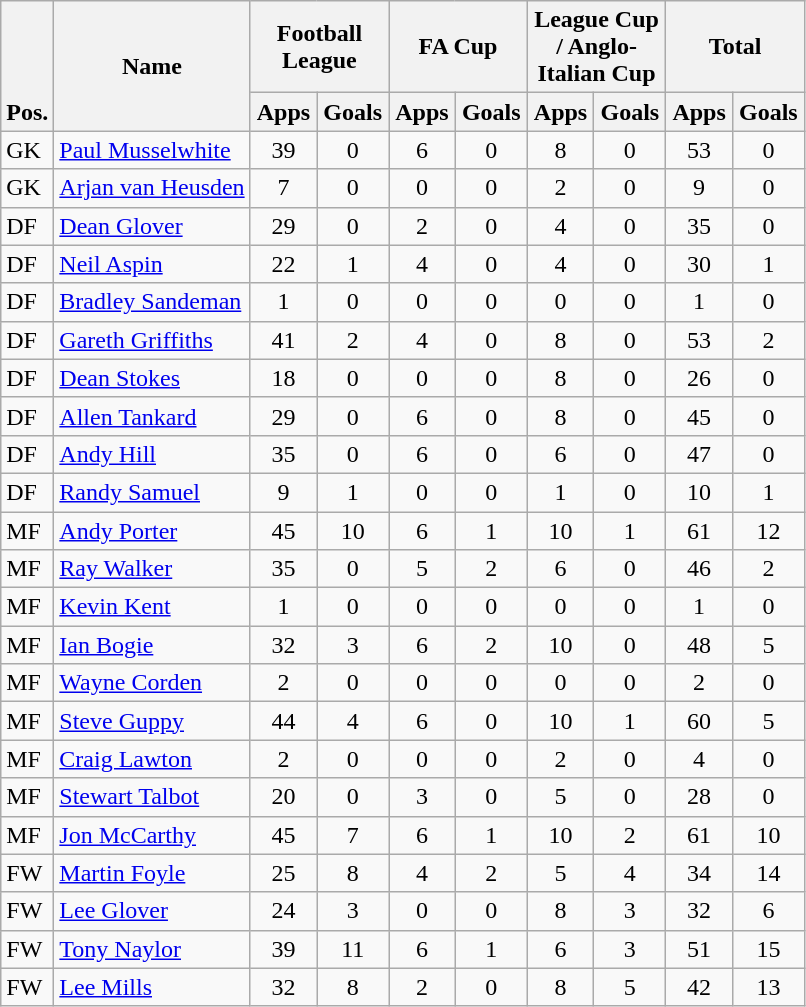<table class="wikitable" style="text-align:center">
<tr>
<th rowspan="2" style="vertical-align:bottom;">Pos.</th>
<th rowspan="2">Name</th>
<th colspan="2" style="width:85px;">Football League</th>
<th colspan="2" style="width:85px;">FA Cup</th>
<th colspan="2" style="width:85px;">League Cup / Anglo-Italian Cup</th>
<th colspan="2" style="width:85px;">Total</th>
</tr>
<tr>
<th>Apps</th>
<th>Goals</th>
<th>Apps</th>
<th>Goals</th>
<th>Apps</th>
<th>Goals</th>
<th>Apps</th>
<th>Goals</th>
</tr>
<tr>
<td align="left">GK</td>
<td align="left"> <a href='#'>Paul Musselwhite</a></td>
<td>39</td>
<td>0</td>
<td>6</td>
<td>0</td>
<td>8</td>
<td>0</td>
<td>53</td>
<td>0</td>
</tr>
<tr>
<td align="left">GK</td>
<td align="left"> <a href='#'>Arjan van Heusden</a></td>
<td>7</td>
<td>0</td>
<td>0</td>
<td>0</td>
<td>2</td>
<td>0</td>
<td>9</td>
<td>0</td>
</tr>
<tr>
<td align="left">DF</td>
<td align="left"> <a href='#'>Dean Glover</a></td>
<td>29</td>
<td>0</td>
<td>2</td>
<td>0</td>
<td>4</td>
<td>0</td>
<td>35</td>
<td>0</td>
</tr>
<tr>
<td align="left">DF</td>
<td align="left"> <a href='#'>Neil Aspin</a></td>
<td>22</td>
<td>1</td>
<td>4</td>
<td>0</td>
<td>4</td>
<td>0</td>
<td>30</td>
<td>1</td>
</tr>
<tr>
<td align="left">DF</td>
<td align="left"> <a href='#'>Bradley Sandeman</a></td>
<td>1</td>
<td>0</td>
<td>0</td>
<td>0</td>
<td>0</td>
<td>0</td>
<td>1</td>
<td>0</td>
</tr>
<tr>
<td align="left">DF</td>
<td align="left"> <a href='#'>Gareth Griffiths</a></td>
<td>41</td>
<td>2</td>
<td>4</td>
<td>0</td>
<td>8</td>
<td>0</td>
<td>53</td>
<td>2</td>
</tr>
<tr>
<td align="left">DF</td>
<td align="left"> <a href='#'>Dean Stokes</a></td>
<td>18</td>
<td>0</td>
<td>0</td>
<td>0</td>
<td>8</td>
<td>0</td>
<td>26</td>
<td>0</td>
</tr>
<tr>
<td align="left">DF</td>
<td align="left"> <a href='#'>Allen Tankard</a></td>
<td>29</td>
<td>0</td>
<td>6</td>
<td>0</td>
<td>8</td>
<td>0</td>
<td>45</td>
<td>0</td>
</tr>
<tr>
<td align="left">DF</td>
<td align="left"> <a href='#'>Andy Hill</a></td>
<td>35</td>
<td>0</td>
<td>6</td>
<td>0</td>
<td>6</td>
<td>0</td>
<td>47</td>
<td>0</td>
</tr>
<tr>
<td align="left">DF</td>
<td align="left"> <a href='#'>Randy Samuel</a></td>
<td>9</td>
<td>1</td>
<td>0</td>
<td>0</td>
<td>1</td>
<td>0</td>
<td>10</td>
<td>1</td>
</tr>
<tr>
<td align="left">MF</td>
<td align="left"> <a href='#'>Andy Porter</a></td>
<td>45</td>
<td>10</td>
<td>6</td>
<td>1</td>
<td>10</td>
<td>1</td>
<td>61</td>
<td>12</td>
</tr>
<tr>
<td align="left">MF</td>
<td align="left"> <a href='#'>Ray Walker</a></td>
<td>35</td>
<td>0</td>
<td>5</td>
<td>2</td>
<td>6</td>
<td>0</td>
<td>46</td>
<td>2</td>
</tr>
<tr>
<td align="left">MF</td>
<td align="left"> <a href='#'>Kevin Kent</a></td>
<td>1</td>
<td>0</td>
<td>0</td>
<td>0</td>
<td>0</td>
<td>0</td>
<td>1</td>
<td>0</td>
</tr>
<tr>
<td align="left">MF</td>
<td align="left"> <a href='#'>Ian Bogie</a></td>
<td>32</td>
<td>3</td>
<td>6</td>
<td>2</td>
<td>10</td>
<td>0</td>
<td>48</td>
<td>5</td>
</tr>
<tr>
<td align="left">MF</td>
<td align="left"> <a href='#'>Wayne Corden</a></td>
<td>2</td>
<td>0</td>
<td>0</td>
<td>0</td>
<td>0</td>
<td>0</td>
<td>2</td>
<td>0</td>
</tr>
<tr>
<td align="left">MF</td>
<td align="left"> <a href='#'>Steve Guppy</a></td>
<td>44</td>
<td>4</td>
<td>6</td>
<td>0</td>
<td>10</td>
<td>1</td>
<td>60</td>
<td>5</td>
</tr>
<tr>
<td align="left">MF</td>
<td align="left"> <a href='#'>Craig Lawton</a></td>
<td>2</td>
<td>0</td>
<td>0</td>
<td>0</td>
<td>2</td>
<td>0</td>
<td>4</td>
<td>0</td>
</tr>
<tr>
<td align="left">MF</td>
<td align="left"> <a href='#'>Stewart Talbot</a></td>
<td>20</td>
<td>0</td>
<td>3</td>
<td>0</td>
<td>5</td>
<td>0</td>
<td>28</td>
<td>0</td>
</tr>
<tr>
<td align="left">MF</td>
<td align="left"> <a href='#'>Jon McCarthy</a></td>
<td>45</td>
<td>7</td>
<td>6</td>
<td>1</td>
<td>10</td>
<td>2</td>
<td>61</td>
<td>10</td>
</tr>
<tr>
<td align="left">FW</td>
<td align="left"> <a href='#'>Martin Foyle</a></td>
<td>25</td>
<td>8</td>
<td>4</td>
<td>2</td>
<td>5</td>
<td>4</td>
<td>34</td>
<td>14</td>
</tr>
<tr>
<td align="left">FW</td>
<td align="left"> <a href='#'>Lee Glover</a></td>
<td>24</td>
<td>3</td>
<td>0</td>
<td>0</td>
<td>8</td>
<td>3</td>
<td>32</td>
<td>6</td>
</tr>
<tr>
<td align="left">FW</td>
<td align="left"> <a href='#'>Tony Naylor</a></td>
<td>39</td>
<td>11</td>
<td>6</td>
<td>1</td>
<td>6</td>
<td>3</td>
<td>51</td>
<td>15</td>
</tr>
<tr>
<td align="left">FW</td>
<td align="left"> <a href='#'>Lee Mills</a></td>
<td>32</td>
<td>8</td>
<td>2</td>
<td>0</td>
<td>8</td>
<td>5</td>
<td>42</td>
<td>13</td>
</tr>
</table>
